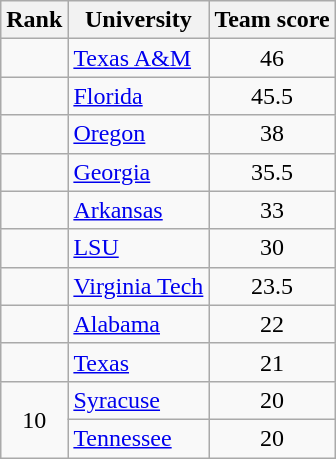<table class="wikitable sortable" style=" text-align:center">
<tr>
<th>Rank</th>
<th>University</th>
<th>Team score</th>
</tr>
<tr>
<td></td>
<td align=left><a href='#'>Texas A&M</a></td>
<td>46</td>
</tr>
<tr>
<td></td>
<td align=left><a href='#'>Florida</a></td>
<td>45.5</td>
</tr>
<tr>
<td></td>
<td align=left><a href='#'>Oregon</a></td>
<td>38</td>
</tr>
<tr>
<td></td>
<td align=left><a href='#'>Georgia</a></td>
<td>35.5</td>
</tr>
<tr>
<td></td>
<td align=left><a href='#'>Arkansas</a></td>
<td>33</td>
</tr>
<tr>
<td></td>
<td align=left><a href='#'>LSU</a></td>
<td>30</td>
</tr>
<tr>
<td></td>
<td align=left><a href='#'>Virginia Tech</a></td>
<td>23.5</td>
</tr>
<tr>
<td></td>
<td align=left><a href='#'>Alabama</a></td>
<td>22</td>
</tr>
<tr>
<td></td>
<td align=left><a href='#'>Texas</a></td>
<td>21</td>
</tr>
<tr>
<td rowspan=2>10</td>
<td align=left><a href='#'>Syracuse</a></td>
<td>20</td>
</tr>
<tr>
<td align=left><a href='#'>Tennessee</a></td>
<td>20</td>
</tr>
</table>
